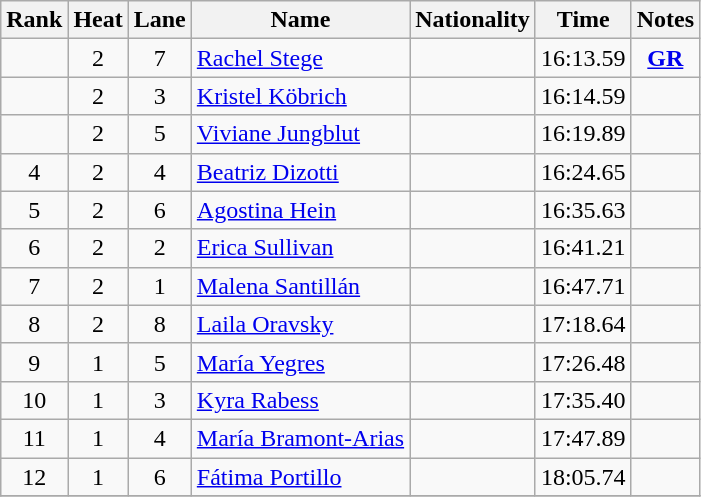<table class="wikitable sortable" style="text-align:center">
<tr>
<th>Rank</th>
<th>Heat</th>
<th>Lane</th>
<th>Name</th>
<th>Nationality</th>
<th>Time</th>
<th>Notes</th>
</tr>
<tr>
<td></td>
<td>2</td>
<td>7</td>
<td align="left"><a href='#'>Rachel Stege</a></td>
<td align="left"></td>
<td>16:13.59</td>
<td><strong><a href='#'>GR</a></strong></td>
</tr>
<tr>
<td></td>
<td>2</td>
<td>3</td>
<td align="left"><a href='#'>Kristel Köbrich</a></td>
<td align="left"></td>
<td>16:14.59</td>
<td></td>
</tr>
<tr>
<td></td>
<td>2</td>
<td>5</td>
<td align="left"><a href='#'>Viviane Jungblut</a></td>
<td align="left"></td>
<td>16:19.89</td>
<td></td>
</tr>
<tr>
<td>4</td>
<td>2</td>
<td>4</td>
<td align="left"><a href='#'>Beatriz Dizotti</a></td>
<td align="left"></td>
<td>16:24.65</td>
<td></td>
</tr>
<tr>
<td>5</td>
<td>2</td>
<td>6</td>
<td align="left"><a href='#'>Agostina Hein</a></td>
<td align="left"></td>
<td>16:35.63</td>
<td></td>
</tr>
<tr>
<td>6</td>
<td>2</td>
<td>2</td>
<td align="left"><a href='#'>Erica Sullivan</a></td>
<td align="left"></td>
<td>16:41.21</td>
<td></td>
</tr>
<tr>
<td>7</td>
<td>2</td>
<td>1</td>
<td align="left"><a href='#'>Malena Santillán</a></td>
<td align="left"></td>
<td>16:47.71</td>
<td></td>
</tr>
<tr>
<td>8</td>
<td>2</td>
<td>8</td>
<td align="left"><a href='#'>Laila Oravsky</a></td>
<td align="left"></td>
<td>17:18.64</td>
<td></td>
</tr>
<tr>
<td>9</td>
<td>1</td>
<td>5</td>
<td align="left"><a href='#'>María Yegres</a></td>
<td align="left"></td>
<td>17:26.48</td>
<td></td>
</tr>
<tr>
<td>10</td>
<td>1</td>
<td>3</td>
<td align="left"><a href='#'>Kyra Rabess</a></td>
<td align="left"></td>
<td>17:35.40</td>
<td></td>
</tr>
<tr>
<td>11</td>
<td>1</td>
<td>4</td>
<td align="left"><a href='#'>María Bramont-Arias</a></td>
<td align="left"></td>
<td>17:47.89</td>
<td></td>
</tr>
<tr>
<td>12</td>
<td>1</td>
<td>6</td>
<td align="left"><a href='#'>Fátima Portillo</a></td>
<td align="left"></td>
<td>18:05.74</td>
<td></td>
</tr>
<tr>
</tr>
</table>
